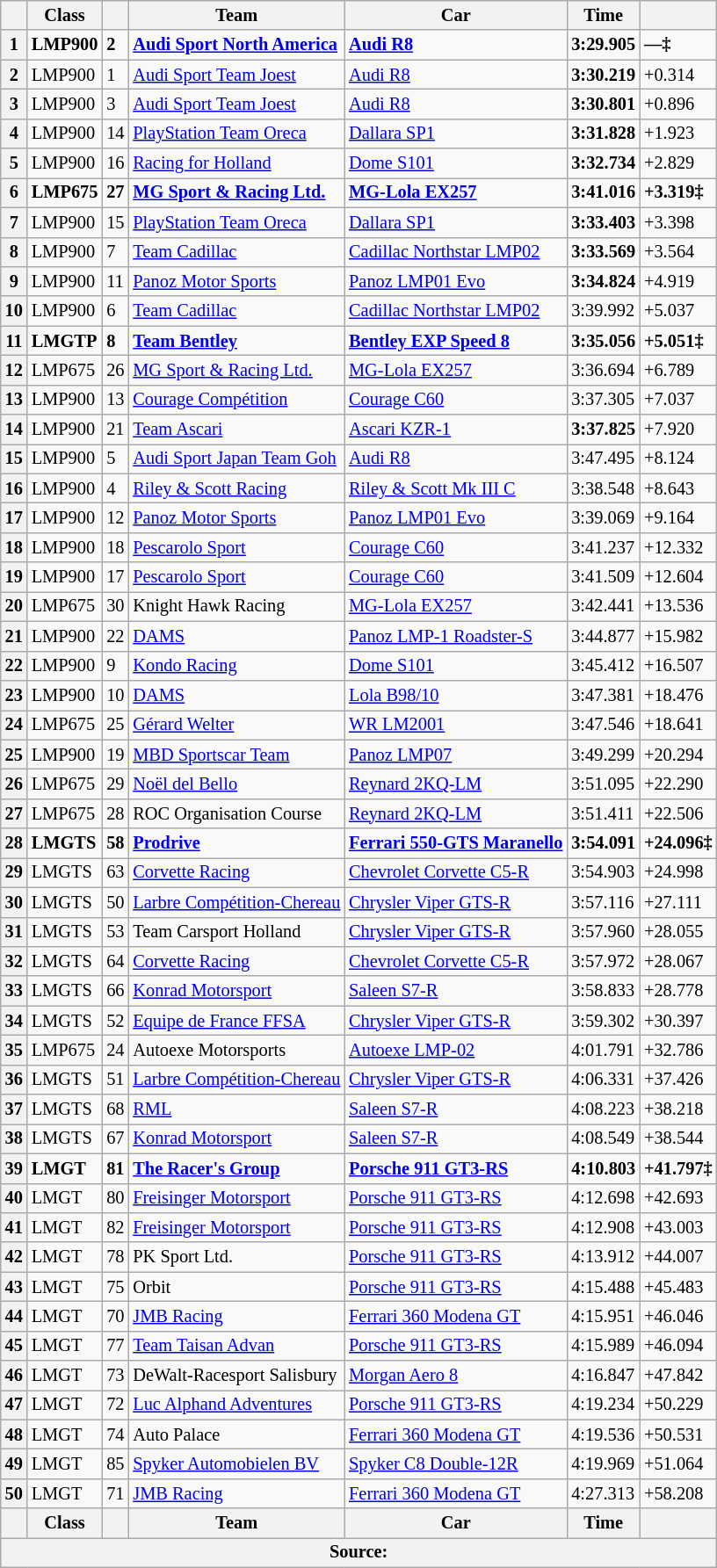<table class="wikitable" style="font-size: 85%;">
<tr>
<th scope="col"></th>
<th scope="col">Class</th>
<th scope="col"></th>
<th scope="col">Team</th>
<th scope="col">Car</th>
<th scope="col">Time</th>
<th scope="col"></th>
</tr>
<tr>
<th scope="row"><strong>1</strong></th>
<td><strong>LMP900</strong></td>
<td><strong>2</strong></td>
<td><a href='#'><strong>Audi Sport North America</strong></a></td>
<td><a href='#'><strong>Audi R8</strong></a></td>
<td><strong>3:29.905</strong></td>
<td><strong>—‡</strong></td>
</tr>
<tr>
<th scope="row">2</th>
<td>LMP900</td>
<td>1</td>
<td><a href='#'>Audi Sport Team Joest</a></td>
<td><a href='#'>Audi R8</a></td>
<td><strong>3:30.219</strong></td>
<td>+0.314</td>
</tr>
<tr>
<th scope="row">3</th>
<td>LMP900</td>
<td>3</td>
<td><a href='#'>Audi Sport Team Joest</a></td>
<td><a href='#'>Audi R8</a></td>
<td><strong>3:30.801</strong></td>
<td>+0.896</td>
</tr>
<tr>
<th scope="row">4</th>
<td>LMP900</td>
<td>14</td>
<td><a href='#'>PlayStation Team Oreca</a></td>
<td><a href='#'>Dallara SP1</a></td>
<td><strong>3:31.828</strong></td>
<td>+1.923</td>
</tr>
<tr>
<th scope="row">5</th>
<td>LMP900</td>
<td>16</td>
<td><a href='#'>Racing for Holland</a></td>
<td><a href='#'>Dome S101</a></td>
<td><strong>3:32.734</strong></td>
<td>+2.829</td>
</tr>
<tr>
<th scope="row"><strong>6</strong></th>
<td><strong>LMP675</strong></td>
<td><strong>27</strong></td>
<td><a href='#'><strong>MG Sport & Racing Ltd.</strong></a></td>
<td><strong><a href='#'>MG-Lola EX257</a></strong></td>
<td><strong>3:41.016</strong></td>
<td><strong>+3.319‡</strong></td>
</tr>
<tr>
<th scope="row">7</th>
<td>LMP900</td>
<td>15</td>
<td><a href='#'>PlayStation Team Oreca</a></td>
<td><a href='#'>Dallara SP1</a></td>
<td><strong>3:33.403</strong></td>
<td>+3.398</td>
</tr>
<tr>
<th scope="row">8</th>
<td>LMP900</td>
<td>7</td>
<td><a href='#'>Team Cadillac</a></td>
<td><a href='#'>Cadillac Northstar LMP02</a></td>
<td><strong>3:33.569</strong></td>
<td>+3.564</td>
</tr>
<tr>
<th scope="row">9</th>
<td>LMP900</td>
<td>11</td>
<td><a href='#'>Panoz Motor Sports</a></td>
<td><a href='#'>Panoz LMP01 Evo</a></td>
<td><strong>3:34.824</strong></td>
<td>+4.919</td>
</tr>
<tr>
<th scope="row">10</th>
<td>LMP900</td>
<td>6</td>
<td><a href='#'>Team Cadillac</a></td>
<td><a href='#'>Cadillac Northstar LMP02</a></td>
<td>3:39.992</td>
<td>+5.037</td>
</tr>
<tr>
<th scope="row"><strong>11</strong></th>
<td><strong>LMGTP</strong></td>
<td><strong>8</strong></td>
<td><a href='#'><strong>Team Bentley</strong></a></td>
<td><a href='#'><strong>Bentley EXP Speed 8</strong></a></td>
<td><strong>3:35.056</strong></td>
<td><strong>+5.051‡</strong></td>
</tr>
<tr>
<th scope="row">12</th>
<td>LMP675</td>
<td>26</td>
<td><a href='#'>MG Sport & Racing Ltd.</a></td>
<td><a href='#'>MG-Lola EX257</a></td>
<td>3:36.694</td>
<td>+6.789</td>
</tr>
<tr>
<th scope="row">13</th>
<td>LMP900</td>
<td>13</td>
<td><a href='#'>Courage Compétition</a></td>
<td><a href='#'>Courage C60</a></td>
<td>3:37.305</td>
<td>+7.037</td>
</tr>
<tr>
<th scope="row">14</th>
<td>LMP900</td>
<td>21</td>
<td><a href='#'>Team Ascari</a></td>
<td><a href='#'>Ascari KZR-1</a></td>
<td><strong>3:37.825</strong></td>
<td>+7.920</td>
</tr>
<tr>
<th scope="row">15</th>
<td>LMP900</td>
<td>5</td>
<td><a href='#'>Audi Sport Japan Team Goh</a></td>
<td><a href='#'>Audi R8</a></td>
<td>3:47.495</td>
<td>+8.124</td>
</tr>
<tr>
<th scope="row">16</th>
<td>LMP900</td>
<td>4</td>
<td><a href='#'>Riley & Scott Racing</a></td>
<td><a href='#'>Riley & Scott Mk III C</a></td>
<td>3:38.548</td>
<td>+8.643</td>
</tr>
<tr>
<th scope="row">17</th>
<td>LMP900</td>
<td>12</td>
<td><a href='#'>Panoz Motor Sports</a></td>
<td><a href='#'>Panoz LMP01 Evo</a></td>
<td>3:39.069</td>
<td>+9.164</td>
</tr>
<tr>
<th scope="row">18</th>
<td>LMP900</td>
<td>18</td>
<td><a href='#'>Pescarolo Sport</a></td>
<td><a href='#'>Courage C60</a></td>
<td>3:41.237</td>
<td>+12.332</td>
</tr>
<tr>
<th scope="row">19</th>
<td>LMP900</td>
<td>17</td>
<td><a href='#'>Pescarolo Sport</a></td>
<td><a href='#'>Courage C60</a></td>
<td>3:41.509</td>
<td>+12.604</td>
</tr>
<tr>
<th scope="row">20</th>
<td>LMP675</td>
<td>30</td>
<td>Knight Hawk Racing</td>
<td><a href='#'>MG-Lola EX257</a></td>
<td>3:42.441</td>
<td>+13.536</td>
</tr>
<tr>
<th scope="row">21</th>
<td>LMP900</td>
<td>22</td>
<td><a href='#'>DAMS</a></td>
<td><a href='#'>Panoz LMP-1 Roadster-S</a></td>
<td>3:44.877</td>
<td>+15.982</td>
</tr>
<tr>
<th scope="row">22</th>
<td>LMP900</td>
<td>9</td>
<td><a href='#'>Kondo Racing</a></td>
<td><a href='#'>Dome S101</a></td>
<td>3:45.412</td>
<td>+16.507</td>
</tr>
<tr>
<th scope="row">23</th>
<td>LMP900</td>
<td>10</td>
<td><a href='#'>DAMS</a></td>
<td><a href='#'>Lola B98/10</a></td>
<td>3:47.381</td>
<td>+18.476</td>
</tr>
<tr>
<th scope="row">24</th>
<td>LMP675</td>
<td>25</td>
<td><a href='#'>Gérard Welter</a></td>
<td><a href='#'>WR LM2001</a></td>
<td>3:47.546</td>
<td>+18.641</td>
</tr>
<tr>
<th scope="row">25</th>
<td>LMP900</td>
<td>19</td>
<td><a href='#'>MBD Sportscar Team</a></td>
<td><a href='#'>Panoz LMP07</a></td>
<td>3:49.299</td>
<td>+20.294</td>
</tr>
<tr>
<th scope="row">26</th>
<td>LMP675</td>
<td>29</td>
<td><a href='#'>Noël del Bello</a></td>
<td><a href='#'>Reynard 2KQ-LM</a></td>
<td>3:51.095</td>
<td>+22.290</td>
</tr>
<tr>
<th scope="row">27</th>
<td>LMP675</td>
<td>28</td>
<td>ROC Organisation Course</td>
<td><a href='#'>Reynard 2KQ-LM</a></td>
<td>3:51.411</td>
<td>+22.506</td>
</tr>
<tr>
<th scope="row"><strong>28</strong></th>
<td><strong>LMGTS</strong></td>
<td><strong>58</strong></td>
<td><strong><a href='#'>Prodrive</a></strong></td>
<td><a href='#'><strong>Ferrari 550-GTS Maranello</strong></a></td>
<td><strong>3:54.091</strong></td>
<td><strong>+24.096‡</strong></td>
</tr>
<tr>
<th scope="row">29</th>
<td>LMGTS</td>
<td>63</td>
<td><a href='#'>Corvette Racing</a></td>
<td><a href='#'>Chevrolet Corvette C5-R</a></td>
<td>3:54.903</td>
<td>+24.998</td>
</tr>
<tr>
<th scope="row">30</th>
<td>LMGTS</td>
<td>50</td>
<td><a href='#'>Larbre Compétition-Chereau</a></td>
<td><a href='#'>Chrysler Viper GTS-R</a></td>
<td>3:57.116</td>
<td>+27.111</td>
</tr>
<tr>
<th scope="row">31</th>
<td>LMGTS</td>
<td>53</td>
<td>Team Carsport Holland</td>
<td><a href='#'>Chrysler Viper GTS-R</a></td>
<td>3:57.960</td>
<td>+28.055</td>
</tr>
<tr>
<th scope="row">32</th>
<td>LMGTS</td>
<td>64</td>
<td><a href='#'>Corvette Racing</a></td>
<td><a href='#'>Chevrolet Corvette C5-R</a></td>
<td>3:57.972</td>
<td>+28.067</td>
</tr>
<tr>
<th scope="row">33</th>
<td>LMGTS</td>
<td>66</td>
<td><a href='#'>Konrad Motorsport</a></td>
<td><a href='#'>Saleen S7-R</a></td>
<td>3:58.833</td>
<td>+28.778</td>
</tr>
<tr>
<th scope="row">34</th>
<td>LMGTS</td>
<td>52</td>
<td><a href='#'>Equipe de France FFSA</a></td>
<td><a href='#'>Chrysler Viper GTS-R</a></td>
<td>3:59.302</td>
<td>+30.397</td>
</tr>
<tr>
<th scope="row">35</th>
<td>LMP675</td>
<td>24</td>
<td>Autoexe Motorsports</td>
<td><a href='#'>Autoexe LMP-02</a></td>
<td>4:01.791</td>
<td>+32.786</td>
</tr>
<tr>
<th scope="row">36</th>
<td>LMGTS</td>
<td>51</td>
<td><a href='#'>Larbre Compétition-Chereau</a></td>
<td><a href='#'>Chrysler Viper GTS-R</a></td>
<td>4:06.331</td>
<td>+37.426</td>
</tr>
<tr>
<th scope="row">37</th>
<td>LMGTS</td>
<td>68</td>
<td><a href='#'>RML</a></td>
<td><a href='#'>Saleen S7-R</a></td>
<td>4:08.223</td>
<td>+38.218</td>
</tr>
<tr>
<th scope="row">38</th>
<td>LMGTS</td>
<td>67</td>
<td><a href='#'>Konrad Motorsport</a></td>
<td><a href='#'>Saleen S7-R</a></td>
<td>4:08.549</td>
<td>+38.544</td>
</tr>
<tr>
<th scope="row"><strong>39</strong></th>
<td><strong>LMGT</strong></td>
<td><strong>81</strong></td>
<td><strong><a href='#'>The Racer's Group</a></strong></td>
<td><a href='#'><strong>Porsche 911 GT3-RS</strong></a></td>
<td><strong>4:10.803</strong></td>
<td><strong>+41.797‡</strong></td>
</tr>
<tr>
<th scope="row">40</th>
<td>LMGT</td>
<td>80</td>
<td><a href='#'>Freisinger Motorsport</a></td>
<td><a href='#'>Porsche 911 GT3-RS</a></td>
<td>4:12.698</td>
<td>+42.693</td>
</tr>
<tr>
<th scope="row">41</th>
<td>LMGT</td>
<td>82</td>
<td><a href='#'>Freisinger Motorsport</a></td>
<td><a href='#'>Porsche 911 GT3-RS</a></td>
<td>4:12.908</td>
<td>+43.003</td>
</tr>
<tr>
<th scope="row">42</th>
<td>LMGT</td>
<td>78</td>
<td>PK Sport Ltd.</td>
<td><a href='#'>Porsche 911 GT3-RS</a></td>
<td>4:13.912</td>
<td>+44.007</td>
</tr>
<tr>
<th scope="row">43</th>
<td>LMGT</td>
<td>75</td>
<td>Orbit</td>
<td><a href='#'>Porsche 911 GT3-RS</a></td>
<td>4:15.488</td>
<td>+45.483</td>
</tr>
<tr>
<th scope="row">44</th>
<td>LMGT</td>
<td>70</td>
<td><a href='#'>JMB Racing</a></td>
<td><a href='#'>Ferrari 360 Modena GT</a></td>
<td>4:15.951</td>
<td>+46.046</td>
</tr>
<tr>
<th scope="row">45</th>
<td>LMGT</td>
<td>77</td>
<td><a href='#'>Team Taisan Advan</a></td>
<td><a href='#'>Porsche 911 GT3-RS</a></td>
<td>4:15.989</td>
<td>+46.094</td>
</tr>
<tr>
<th scope="row">46</th>
<td>LMGT</td>
<td>73</td>
<td>DeWalt-Racesport Salisbury</td>
<td><a href='#'>Morgan Aero 8</a></td>
<td>4:16.847</td>
<td>+47.842</td>
</tr>
<tr>
<th scope="row">47</th>
<td>LMGT</td>
<td>72</td>
<td><a href='#'>Luc Alphand Adventures</a></td>
<td><a href='#'>Porsche 911 GT3-RS</a></td>
<td>4:19.234</td>
<td>+50.229</td>
</tr>
<tr>
<th scope="row">48</th>
<td>LMGT</td>
<td>74</td>
<td>Auto Palace</td>
<td><a href='#'>Ferrari 360 Modena GT</a></td>
<td>4:19.536</td>
<td>+50.531</td>
</tr>
<tr>
<th scope="row">49</th>
<td>LMGT</td>
<td>85</td>
<td><a href='#'>Spyker Automobielen BV</a></td>
<td><a href='#'>Spyker C8 Double-12R</a></td>
<td>4:19.969</td>
<td>+51.064</td>
</tr>
<tr>
<th scope="row">50</th>
<td>LMGT</td>
<td>71</td>
<td><a href='#'>JMB Racing</a></td>
<td><a href='#'>Ferrari 360 Modena GT</a></td>
<td>4:27.313</td>
<td>+58.208</td>
</tr>
<tr>
<th scope="col"></th>
<th scope="col">Class</th>
<th scope="col"></th>
<th scope="col">Team</th>
<th scope="col">Car</th>
<th scope="col">Time</th>
<th scope="col"></th>
</tr>
<tr>
<th colspan="7">Source:</th>
</tr>
</table>
